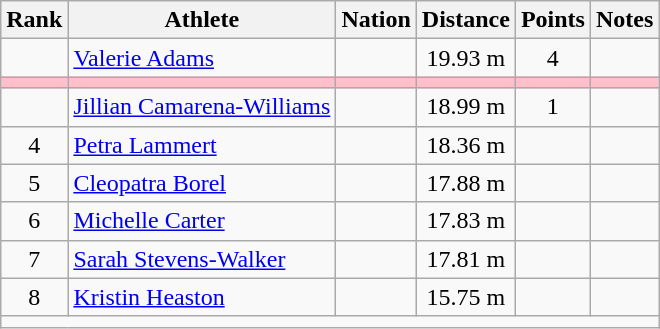<table class="wikitable mw-datatable sortable" style="text-align:center;">
<tr>
<th>Rank</th>
<th>Athlete</th>
<th>Nation</th>
<th>Distance</th>
<th>Points</th>
<th>Notes</th>
</tr>
<tr>
<td></td>
<td align=left><a href='#'>Valerie Adams</a></td>
<td align=left></td>
<td>19.93 m</td>
<td>4</td>
<td></td>
</tr>
<tr bgcolor=pink>
<td></td>
<td align=left></td>
<td align=left></td>
<td></td>
<td></td>
<td></td>
</tr>
<tr>
<td></td>
<td align=left><a href='#'>Jillian Camarena-Williams</a></td>
<td align=left></td>
<td>18.99 m</td>
<td>1</td>
<td></td>
</tr>
<tr>
<td>4</td>
<td align=left><a href='#'>Petra Lammert</a></td>
<td align=left></td>
<td>18.36 m</td>
<td></td>
<td></td>
</tr>
<tr>
<td>5</td>
<td align=left><a href='#'>Cleopatra Borel</a></td>
<td align=left></td>
<td>17.88 m</td>
<td></td>
<td></td>
</tr>
<tr>
<td>6</td>
<td align=left><a href='#'>Michelle Carter</a></td>
<td align=left></td>
<td>17.83 m</td>
<td></td>
<td></td>
</tr>
<tr>
<td>7</td>
<td align=left><a href='#'>Sarah Stevens-Walker</a></td>
<td align=left></td>
<td>17.81 m</td>
<td></td>
<td></td>
</tr>
<tr>
<td>8</td>
<td align=left><a href='#'>Kristin Heaston</a></td>
<td align=left></td>
<td>15.75 m</td>
<td></td>
<td></td>
</tr>
<tr class="sortbottom">
<td colspan=6></td>
</tr>
</table>
